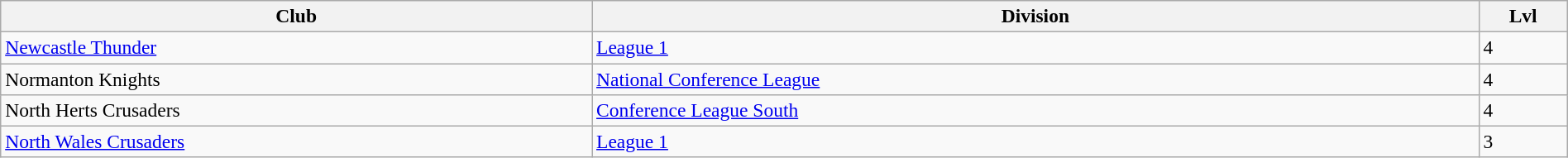<table class="wikitable sortable" width=100% style="font-size:98%">
<tr>
<th width=20%>Club</th>
<th width=30%>Division</th>
<th width=3%>Lvl</th>
</tr>
<tr>
<td> <a href='#'>Newcastle Thunder</a></td>
<td><a href='#'>League 1</a></td>
<td>4</td>
</tr>
<tr>
<td>Normanton Knights</td>
<td><a href='#'>National Conference League</a></td>
<td>4</td>
</tr>
<tr>
<td>North Herts Crusaders</td>
<td><a href='#'>Conference League South</a></td>
<td>4</td>
</tr>
<tr>
<td> <a href='#'>North Wales Crusaders</a></td>
<td><a href='#'>League 1</a></td>
<td>3</td>
</tr>
</table>
